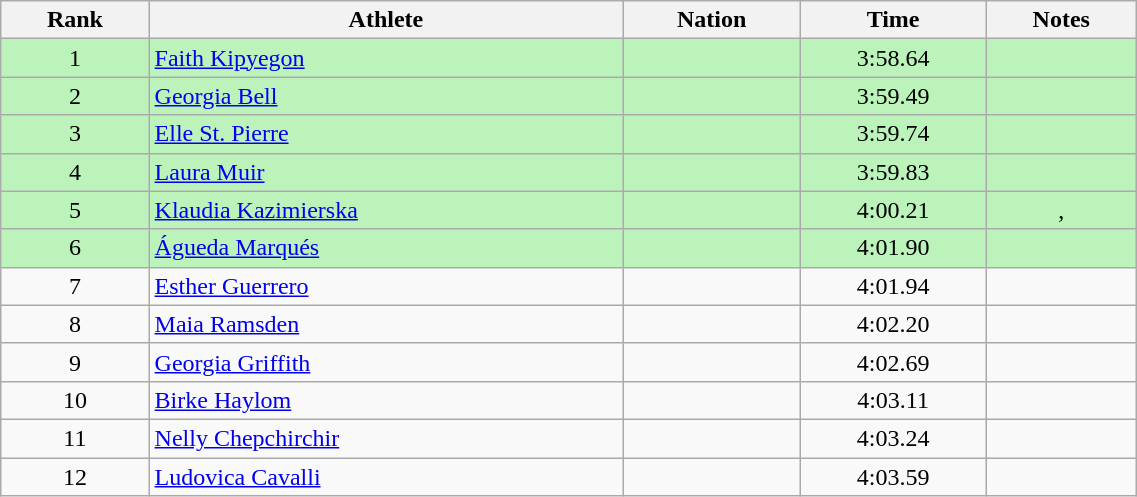<table class="wikitable sortable" style="text-align:center;width: 60%;">
<tr>
<th>Rank</th>
<th>Athlete</th>
<th>Nation</th>
<th>Time</th>
<th>Notes</th>
</tr>
<tr bgcolor="bbf3bb">
<td>1</td>
<td align="left"><a href='#'>Faith Kipyegon</a></td>
<td align="left"></td>
<td>3:58.64</td>
<td></td>
</tr>
<tr bgcolor="bbf3bb">
<td>2</td>
<td align="left"><a href='#'>Georgia Bell</a></td>
<td align="left"></td>
<td>3:59.49</td>
<td></td>
</tr>
<tr bgcolor="bbf3bb">
<td>3</td>
<td align="left"><a href='#'>Elle St. Pierre</a></td>
<td align="left"></td>
<td>3:59.74</td>
<td></td>
</tr>
<tr bgcolor="bbf3bb">
<td>4</td>
<td align="left"><a href='#'>Laura Muir</a></td>
<td align="left"></td>
<td>3:59.83</td>
<td></td>
</tr>
<tr bgcolor="bbf3bb">
<td>5</td>
<td align="left"><a href='#'>Klaudia Kazimierska</a></td>
<td align="left"></td>
<td>4:00.21</td>
<td>, </td>
</tr>
<tr bgcolor="bbf3bb">
<td>6</td>
<td align="left"><a href='#'>Águeda Marqués</a></td>
<td align="left"></td>
<td>4:01.90</td>
<td></td>
</tr>
<tr>
<td>7</td>
<td align="left"><a href='#'>Esther Guerrero</a></td>
<td align="left"></td>
<td>4:01.94</td>
<td></td>
</tr>
<tr>
<td>8</td>
<td align="left"><a href='#'>Maia Ramsden</a></td>
<td align="left"></td>
<td>4:02.20</td>
<td></td>
</tr>
<tr>
<td>9</td>
<td align="left"><a href='#'>Georgia Griffith</a></td>
<td align="left"></td>
<td>4:02.69</td>
<td></td>
</tr>
<tr>
<td>10</td>
<td align="left"><a href='#'>Birke Haylom</a></td>
<td align="left"></td>
<td>4:03.11</td>
<td></td>
</tr>
<tr>
<td>11</td>
<td align="left"><a href='#'>Nelly Chepchirchir</a></td>
<td align="left"></td>
<td>4:03.24</td>
<td></td>
</tr>
<tr>
<td>12</td>
<td align="left"><a href='#'>Ludovica Cavalli</a></td>
<td align="left"></td>
<td>4:03.59</td>
<td></td>
</tr>
</table>
